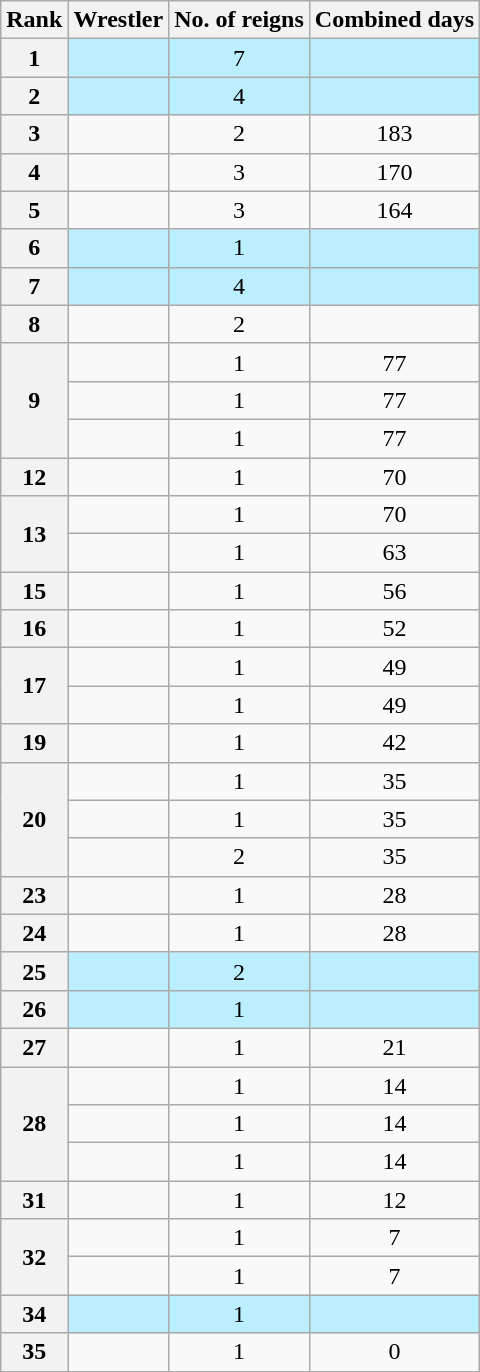<table class="wikitable sortable" style="text-align: center">
<tr>
<th data-sort-type="number">Rank</th>
<th>Wrestler</th>
<th data-sort-type="number">No. of reigns</th>
<th data-sort-type="number">Combined days</th>
</tr>
<tr style="background-color:#bbeeff">
<th scope="row">1</th>
<td></td>
<td>7</td>
<td></td>
</tr>
<tr style="background-color:#bbeeff">
<th scope="row">2</th>
<td></td>
<td>4</td>
<td></td>
</tr>
<tr>
<th scope="row">3</th>
<td></td>
<td>2</td>
<td>183</td>
</tr>
<tr>
<th scope="row">4</th>
<td></td>
<td>3</td>
<td>170</td>
</tr>
<tr>
<th scope="row">5</th>
<td></td>
<td>3</td>
<td>164</td>
</tr>
<tr style="background-color:#bbeeff">
<th scope="row">6</th>
<td></td>
<td>1</td>
<td></td>
</tr>
<tr style="background-color:#bbeeff">
<th scope="row">7</th>
<td></td>
<td>4</td>
<td></td>
</tr>
<tr>
<th scope="row">8</th>
<td></td>
<td>2</td>
<td></td>
</tr>
<tr>
<th rowspan=3 scope="row">9</th>
<td></td>
<td>1</td>
<td>77</td>
</tr>
<tr>
<td></td>
<td>1</td>
<td>77</td>
</tr>
<tr>
<td></td>
<td>1</td>
<td>77</td>
</tr>
<tr>
<th scope="row">12</th>
<td></td>
<td>1</td>
<td>70</td>
</tr>
<tr>
<th rowspan=2 scope="row">13</th>
<td></td>
<td>1</td>
<td>70</td>
</tr>
<tr>
<td></td>
<td>1</td>
<td>63</td>
</tr>
<tr>
<th scope="row">15</th>
<td></td>
<td>1</td>
<td>56</td>
</tr>
<tr>
<th scope="row">16</th>
<td></td>
<td>1</td>
<td>52</td>
</tr>
<tr>
<th rowspan=2 scope="row">17</th>
<td></td>
<td>1</td>
<td>49</td>
</tr>
<tr>
<td></td>
<td>1</td>
<td>49</td>
</tr>
<tr>
<th scope="row">19</th>
<td></td>
<td>1</td>
<td>42</td>
</tr>
<tr>
<th rowspan=3 scope="row">20</th>
<td></td>
<td>1</td>
<td>35</td>
</tr>
<tr>
<td></td>
<td>1</td>
<td>35</td>
</tr>
<tr>
<td></td>
<td>2</td>
<td>35</td>
</tr>
<tr>
<th scope="row">23</th>
<td></td>
<td>1</td>
<td>28</td>
</tr>
<tr>
<th scope="row">24</th>
<td></td>
<td>1</td>
<td>28</td>
</tr>
<tr style="background-color:#bbeeff">
<th scope="row">25</th>
<td></td>
<td>2</td>
<td></td>
</tr>
<tr style="background-color:#bbeeff">
<th scope="row">26</th>
<td></td>
<td>1</td>
<td></td>
</tr>
<tr>
<th scope="row">27</th>
<td></td>
<td>1</td>
<td>21</td>
</tr>
<tr>
<th rowspan=3 scope="row">28</th>
<td></td>
<td>1</td>
<td>14</td>
</tr>
<tr>
<td></td>
<td>1</td>
<td>14</td>
</tr>
<tr>
<td></td>
<td>1</td>
<td>14</td>
</tr>
<tr>
<th scope="row">31</th>
<td></td>
<td>1</td>
<td>12</td>
</tr>
<tr>
<th rowspan=2 scope="row">32</th>
<td></td>
<td>1</td>
<td>7</td>
</tr>
<tr>
<td></td>
<td>1</td>
<td>7</td>
</tr>
<tr style="background-color:#bbeeff">
<th scope="row">34</th>
<td></td>
<td>1</td>
<td></td>
</tr>
<tr>
<th scope="row">35</th>
<td></td>
<td>1</td>
<td>0</td>
</tr>
</table>
